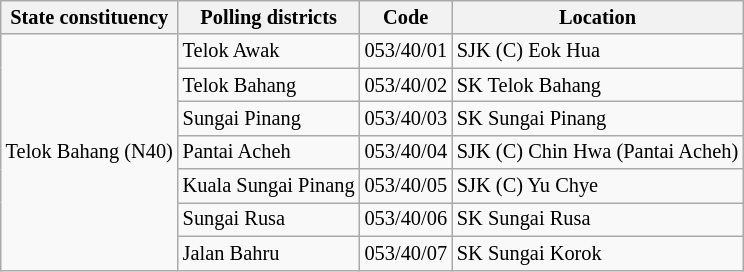<table class="wikitable sortable mw-collapsible" style="white-space:nowrap;font-size:85%">
<tr>
<th>State constituency</th>
<th>Polling districts</th>
<th>Code</th>
<th>Location</th>
</tr>
<tr>
<td rowspan="7">Telok Bahang (N40)</td>
<td>Telok Awak</td>
<td>053/40/01</td>
<td>SJK (C) Eok Hua</td>
</tr>
<tr>
<td>Telok Bahang</td>
<td>053/40/02</td>
<td>SK Telok Bahang</td>
</tr>
<tr>
<td>Sungai Pinang</td>
<td>053/40/03</td>
<td>SK Sungai Pinang</td>
</tr>
<tr>
<td>Pantai Acheh</td>
<td>053/40/04</td>
<td>SJK (C) Chin Hwa (Pantai Acheh)</td>
</tr>
<tr>
<td>Kuala Sungai Pinang</td>
<td>053/40/05</td>
<td>SJK (C) Yu Chye</td>
</tr>
<tr>
<td>Sungai Rusa</td>
<td>053/40/06</td>
<td>SK Sungai Rusa</td>
</tr>
<tr>
<td>Jalan Bahru</td>
<td>053/40/07</td>
<td>SK Sungai Korok</td>
</tr>
</table>
